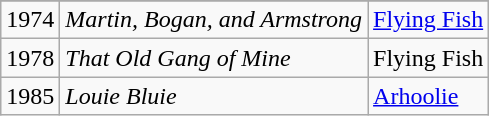<table class="wikitable sortable">
<tr>
</tr>
<tr>
<td>1974</td>
<td><em>Martin, Bogan, and Armstrong</em></td>
<td style="text-align:left;"><a href='#'>Flying Fish</a></td>
</tr>
<tr>
<td>1978</td>
<td><em>That Old Gang of Mine</em></td>
<td style="text-align:left;">Flying Fish</td>
</tr>
<tr>
<td>1985</td>
<td><em>Louie Bluie</em></td>
<td style="text-align:left;"><a href='#'>Arhoolie</a></td>
</tr>
</table>
